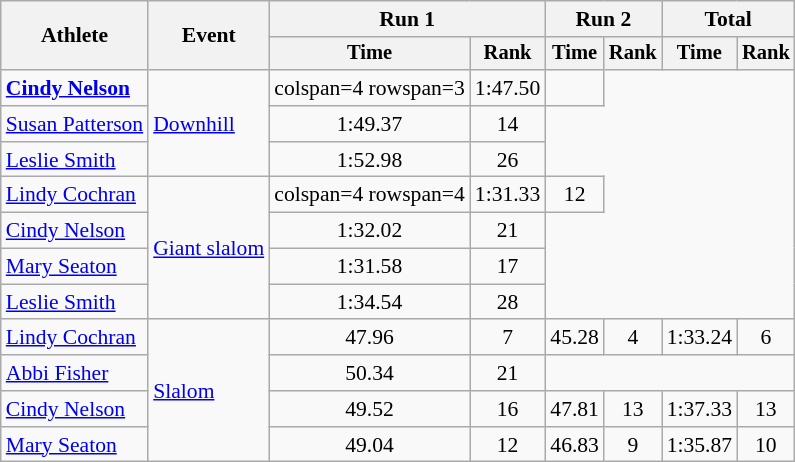<table class=wikitable style=font-size:90%;text-align:center>
<tr>
<th rowspan=2>Athlete</th>
<th rowspan=2>Event</th>
<th colspan=2>Run 1</th>
<th colspan=2>Run 2</th>
<th colspan=2>Total</th>
</tr>
<tr style=font-size:95%>
<th>Time</th>
<th>Rank</th>
<th>Time</th>
<th>Rank</th>
<th>Time</th>
<th>Rank</th>
</tr>
<tr>
<td align=left><strong><a href='#'>Cindy Nelson</a></strong></td>
<td align=left rowspan=3><a href='#'>Downhill</a></td>
<td>colspan=4 rowspan=3 </td>
<td>1:47.50</td>
<td></td>
</tr>
<tr>
<td align=left><a href='#'>Susan Patterson</a></td>
<td>1:49.37</td>
<td>14</td>
</tr>
<tr>
<td align=left><a href='#'>Leslie Smith</a></td>
<td>1:52.98</td>
<td>26</td>
</tr>
<tr>
<td align=left><a href='#'>Lindy Cochran</a></td>
<td align=left rowspan=4><a href='#'>Giant slalom</a></td>
<td>colspan=4 rowspan=4 </td>
<td>1:31.33</td>
<td>12</td>
</tr>
<tr>
<td align=left><a href='#'>Cindy Nelson</a></td>
<td>1:32.02</td>
<td>21</td>
</tr>
<tr>
<td align=left><a href='#'>Mary Seaton</a></td>
<td>1:31.58</td>
<td>17</td>
</tr>
<tr>
<td align=left><a href='#'>Leslie Smith</a></td>
<td>1:34.54</td>
<td>28</td>
</tr>
<tr>
<td align=left><a href='#'>Lindy Cochran</a></td>
<td align=left rowspan=4><a href='#'>Slalom</a></td>
<td>47.96</td>
<td>7</td>
<td>45.28</td>
<td>4</td>
<td>1:33.24</td>
<td>6</td>
</tr>
<tr>
<td align=left><a href='#'>Abbi Fisher</a></td>
<td>50.34</td>
<td>21</td>
<td colspan=4></td>
</tr>
<tr>
<td align=left><a href='#'>Cindy Nelson</a></td>
<td>49.52</td>
<td>16</td>
<td>47.81</td>
<td>13</td>
<td>1:37.33</td>
<td>13</td>
</tr>
<tr>
<td align=left><a href='#'>Mary Seaton</a></td>
<td>49.04</td>
<td>12</td>
<td>46.83</td>
<td>9</td>
<td>1:35.87</td>
<td>10</td>
</tr>
</table>
